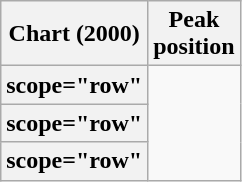<table class="wikitable plainrowheaders sortable">
<tr>
<th scope="col">Chart (2000)</th>
<th scope="col">Peak<br>position</th>
</tr>
<tr>
<th>scope="row" </th>
</tr>
<tr>
<th>scope="row" </th>
</tr>
<tr>
<th>scope="row" </th>
</tr>
</table>
